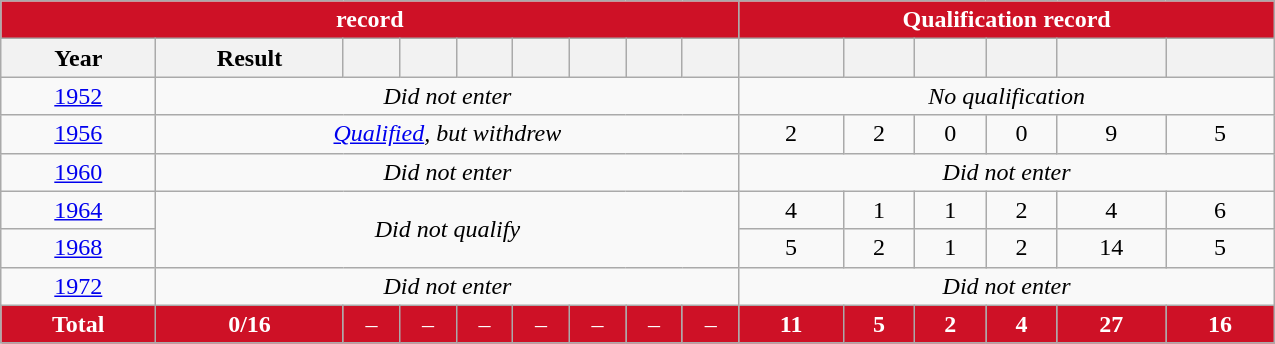<table class="wikitable" style="text-align: center; width: 850px;">
<tr>
<th colspan="9" style="background-color: #CE1126; color: #FFFFFF;"><a href='#'></a> record</th>
<th colspan=6 style="background-color: #CE1126; color: #FFFFFF;">Qualification record</th>
</tr>
<tr>
<th>Year</th>
<th>Result</th>
<th></th>
<th></th>
<th></th>
<th></th>
<th></th>
<th></th>
<th></th>
<th></th>
<th></th>
<th></th>
<th></th>
<th></th>
<th></th>
</tr>
<tr>
<td> <a href='#'>1952</a></td>
<td colspan=8><em>Did not enter</em></td>
<td colspan=6><em>No qualification</em></td>
</tr>
<tr>
<td> <a href='#'>1956</a></td>
<td colspan=8><em><a href='#'>Qualified</a>, but withdrew</em></td>
<td>2</td>
<td>2</td>
<td>0</td>
<td>0</td>
<td>9</td>
<td>5</td>
</tr>
<tr>
<td> <a href='#'>1960</a></td>
<td colspan=8><em>Did not enter</em></td>
<td colspan=6><em>Did not enter</em></td>
</tr>
<tr>
<td> <a href='#'>1964</a></td>
<td rowspan=2 colspan=8><em>Did not qualify</em></td>
<td>4</td>
<td>1</td>
<td>1</td>
<td>2</td>
<td>4</td>
<td>6</td>
</tr>
<tr>
<td> <a href='#'>1968</a></td>
<td>5</td>
<td>2</td>
<td>1</td>
<td>2</td>
<td>14</td>
<td>5</td>
</tr>
<tr>
<td> <a href='#'>1972</a></td>
<td colspan=8><em>Did not enter</em></td>
<td colspan=6><em>Did not enter</em></td>
</tr>
<tr style="background-color: #CE1126; color: #FFFFFF;" |>
<td><strong>Total</strong></td>
<td><strong>0/16</strong></td>
<td>–</td>
<td>–</td>
<td>–</td>
<td>–</td>
<td>–</td>
<td>–</td>
<td>–</td>
<td –><strong>11</strong></td>
<td><strong>5</strong></td>
<td><strong>2</strong></td>
<td><strong>4</strong></td>
<td><strong>27</strong></td>
<td><strong>16</strong></td>
</tr>
</table>
